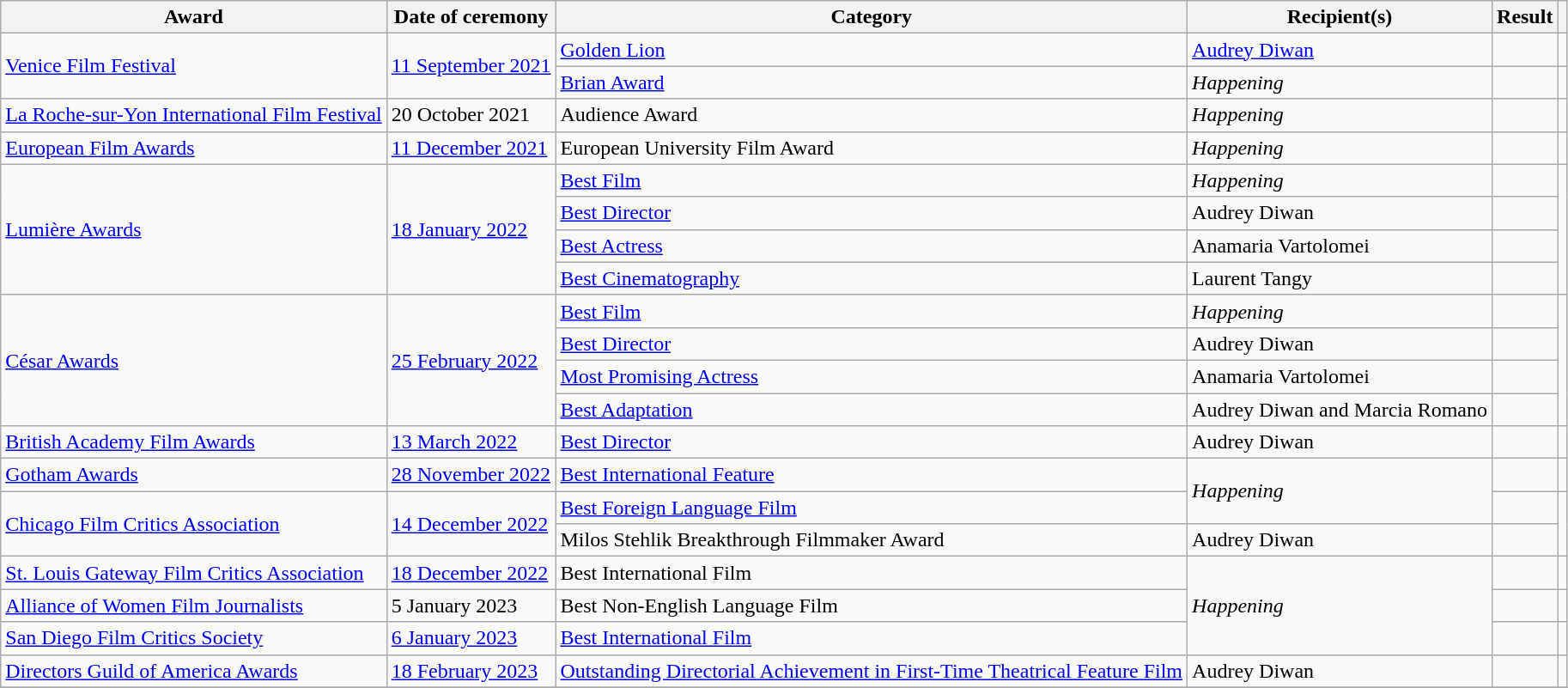<table class="wikitable">
<tr>
<th>Award</th>
<th>Date of ceremony</th>
<th>Category</th>
<th>Recipient(s)</th>
<th>Result</th>
<th></th>
</tr>
<tr>
<td rowspan="2"><a href='#'>Venice Film Festival</a></td>
<td rowspan="2"><a href='#'>11 September 2021</a></td>
<td><a href='#'>Golden Lion</a></td>
<td><a href='#'>Audrey Diwan</a></td>
<td></td>
<td></td>
</tr>
<tr>
<td><a href='#'>Brian Award</a></td>
<td><em>Happening</em></td>
<td></td>
<td></td>
</tr>
<tr>
<td><a href='#'>La Roche-sur-Yon International Film Festival</a></td>
<td>20 October 2021</td>
<td>Audience Award</td>
<td><em>Happening</em></td>
<td></td>
<td></td>
</tr>
<tr>
<td><a href='#'>European Film Awards</a></td>
<td><a href='#'>11 December 2021</a></td>
<td>European University Film Award</td>
<td><em>Happening</em></td>
<td></td>
<td></td>
</tr>
<tr>
<td rowspan="4"><a href='#'>Lumière Awards</a></td>
<td rowspan="4"><a href='#'>18 January 2022</a></td>
<td><a href='#'>Best Film</a></td>
<td><em>Happening</em></td>
<td></td>
<td rowspan="4"><br></td>
</tr>
<tr>
<td><a href='#'>Best Director</a></td>
<td>Audrey Diwan</td>
<td></td>
</tr>
<tr>
<td><a href='#'>Best Actress</a></td>
<td>Anamaria Vartolomei</td>
<td></td>
</tr>
<tr>
<td><a href='#'>Best Cinematography</a></td>
<td>Laurent Tangy</td>
<td></td>
</tr>
<tr>
<td rowspan="4"><a href='#'>César Awards</a></td>
<td rowspan="4"><a href='#'>25 February 2022</a></td>
<td><a href='#'>Best Film</a></td>
<td><em>Happening</em></td>
<td></td>
<td rowspan="4"></td>
</tr>
<tr>
<td><a href='#'>Best Director</a></td>
<td>Audrey Diwan</td>
<td></td>
</tr>
<tr>
<td><a href='#'>Most Promising Actress</a></td>
<td>Anamaria Vartolomei</td>
<td></td>
</tr>
<tr>
<td><a href='#'>Best Adaptation</a></td>
<td>Audrey Diwan and Marcia Romano</td>
<td></td>
</tr>
<tr>
<td><a href='#'>British Academy Film Awards</a></td>
<td><a href='#'>13 March 2022</a></td>
<td><a href='#'>Best Director</a></td>
<td>Audrey Diwan</td>
<td></td>
<td></td>
</tr>
<tr>
<td><a href='#'>Gotham Awards</a></td>
<td><a href='#'>28 November 2022</a></td>
<td><a href='#'>Best International Feature</a></td>
<td rowspan="2"><em>Happening</em></td>
<td></td>
<td></td>
</tr>
<tr>
<td rowspan="2"><a href='#'>Chicago Film Critics Association</a></td>
<td rowspan="2"><a href='#'>14 December 2022</a></td>
<td><a href='#'>Best Foreign Language Film</a></td>
<td></td>
<td rowspan="2"></td>
</tr>
<tr>
<td>Milos Stehlik Breakthrough Filmmaker Award</td>
<td>Audrey Diwan</td>
<td></td>
</tr>
<tr>
<td><a href='#'>St. Louis Gateway Film Critics Association</a></td>
<td><a href='#'>18 December 2022</a></td>
<td>Best International Film</td>
<td rowspan="3"><em>Happening</em></td>
<td></td>
<td></td>
</tr>
<tr>
<td><a href='#'>Alliance of Women Film Journalists</a></td>
<td>5 January 2023</td>
<td>Best Non-English Language Film</td>
<td></td>
<td></td>
</tr>
<tr>
<td><a href='#'>San Diego Film Critics Society</a></td>
<td><a href='#'>6 January 2023</a></td>
<td><a href='#'>Best International Film</a></td>
<td></td>
<td style="text-align:center;"></td>
</tr>
<tr>
<td><a href='#'>Directors Guild of America Awards</a></td>
<td><a href='#'>18 February 2023</a></td>
<td><a href='#'>Outstanding Directorial Achievement in First-Time Theatrical Feature Film</a></td>
<td>Audrey Diwan</td>
<td></td>
<td align="center"></td>
</tr>
<tr>
</tr>
</table>
